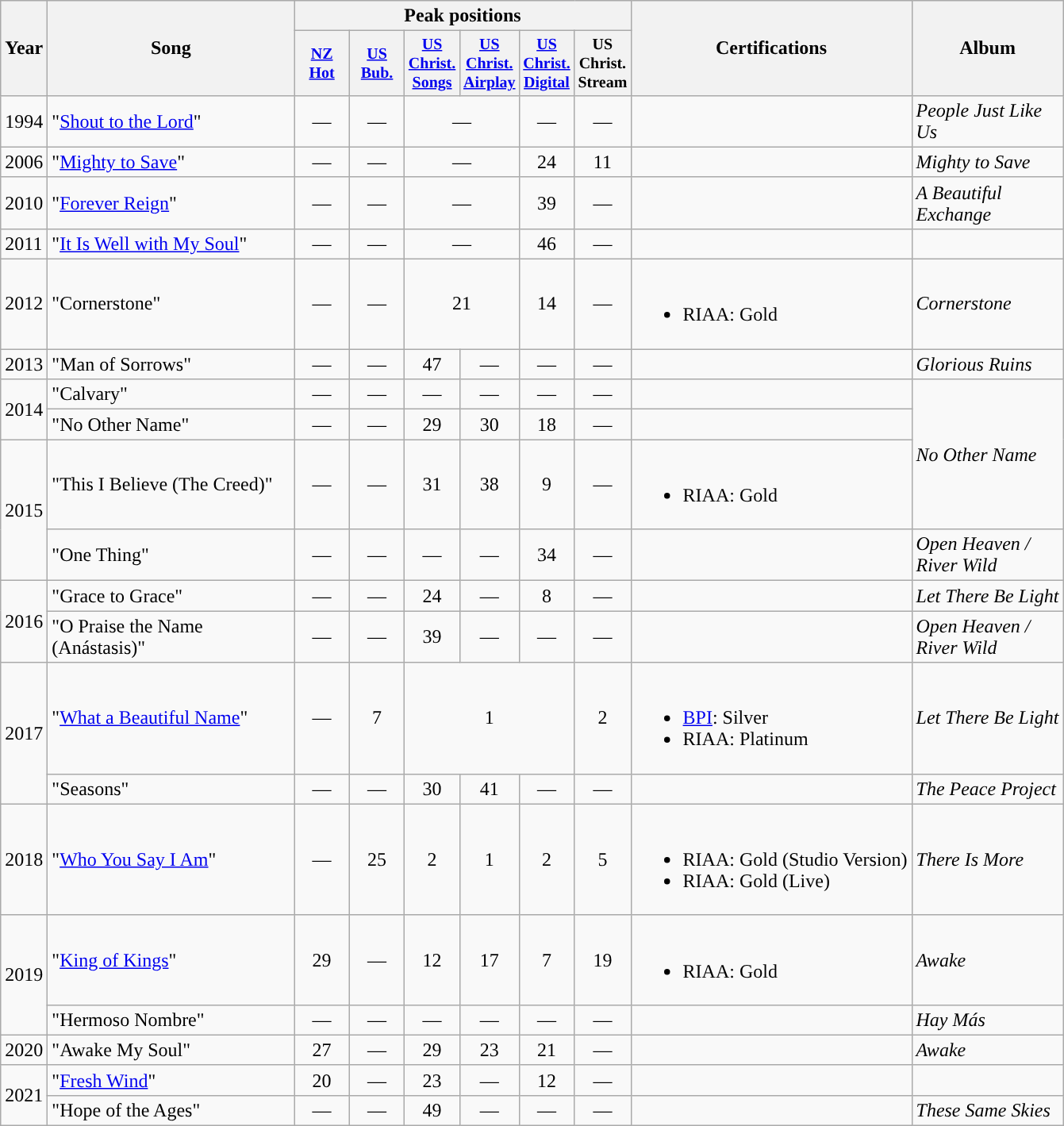<table class="wikitable">
<tr>
<th rowspan="2" style="text-align:center; width:10px;">Year</th>
<th rowspan="2" style="text-align:center; width:200px;">Song</th>
<th style="text-align:center;" colspan="6">Peak positions</th>
<th rowspan="2" style="text-align:center;">Certifications</th>
<th rowspan="2" style="text-align:center; width:120px;">Album</th>
</tr>
<tr style="font-size:smaller;">
<th width="40"><a href='#'>NZ<br>Hot</a><br></th>
<th width="40"><a href='#'>US Bub.</a><br></th>
<th width="40"><a href='#'>US<br>Christ.<br>Songs</a><br></th>
<th width="40"><a href='#'>US<br>Christ.<br>Airplay</a><br></th>
<th width="40"><a href='#'>US<br>Christ.<br>Digital</a><br></th>
<th width="40">US<br>Christ.<br>Stream<br></th>
</tr>
<tr>
<td>1994</td>
<td>"<a href='#'>Shout to the Lord</a>"</td>
<td style="text-align:center;">—</td>
<td style="text-align:center;">—</td>
<td colspan="2" style="text-align:center;">—</td>
<td style="text-align:center;">—</td>
<td style="text-align:center;">—</td>
<td></td>
<td><em>People Just Like Us</em></td>
</tr>
<tr>
<td>2006</td>
<td>"<a href='#'>Mighty to Save</a>"</td>
<td style="text-align:center;">—</td>
<td style="text-align:center;">—</td>
<td colspan="2" style="text-align:center;">—</td>
<td style="text-align:center;">24</td>
<td style="text-align:center;">11</td>
<td></td>
<td><em>Mighty to Save</em></td>
</tr>
<tr>
<td>2010</td>
<td>"<a href='#'>Forever Reign</a>"</td>
<td style="text-align:center;">—</td>
<td style="text-align:center;">—</td>
<td colspan="2" style="text-align:center;">—</td>
<td style="text-align:center;">39</td>
<td style="text-align:center;">—</td>
<td></td>
<td><em>A Beautiful Exchange</em></td>
</tr>
<tr>
<td>2011</td>
<td>"<a href='#'>It Is Well with My Soul</a>"</td>
<td style="text-align:center;">—</td>
<td style="text-align:center;">—</td>
<td colspan="2" style="text-align:center;">—</td>
<td style="text-align:center;">46</td>
<td style="text-align:center;">—</td>
<td></td>
<td></td>
</tr>
<tr>
<td>2012</td>
<td>"Cornerstone"</td>
<td style="text-align:center;">—</td>
<td style="text-align:center;">—</td>
<td colspan="2" style="text-align:center;">21</td>
<td style="text-align:center;">14</td>
<td style="text-align:center;">—</td>
<td><br><ul><li>RIAA: Gold</li></ul></td>
<td><em>Cornerstone</em></td>
</tr>
<tr>
<td>2013</td>
<td>"Man of Sorrows"</td>
<td style="text-align:center;">—</td>
<td style="text-align:center;">—</td>
<td style="text-align:center;">47</td>
<td style="text-align:center;">—</td>
<td style="text-align:center;">—</td>
<td style="text-align:center;">—</td>
<td></td>
<td><em>Glorious Ruins</em></td>
</tr>
<tr>
<td rowspan="2">2014</td>
<td>"Calvary"</td>
<td style="text-align:center;">—</td>
<td style="text-align:center;">—</td>
<td style="text-align:center;">—</td>
<td style="text-align:center;">—</td>
<td style="text-align:center;">—</td>
<td style="text-align:center;">—</td>
<td></td>
<td rowspan="3"><em>No Other Name</em></td>
</tr>
<tr>
<td>"No Other Name"</td>
<td style="text-align:center;">—</td>
<td style="text-align:center;">—</td>
<td style="text-align:center;">29</td>
<td style="text-align:center;">30</td>
<td style="text-align:center;">18</td>
<td style="text-align:center;">—</td>
<td></td>
</tr>
<tr>
<td rowspan="2">2015</td>
<td>"This I Believe (The Creed)"</td>
<td style="text-align:center;">—</td>
<td style="text-align:center;">—</td>
<td style="text-align:center;">31</td>
<td style="text-align:center;">38</td>
<td style="text-align:center;">9</td>
<td style="text-align:center;">—</td>
<td><br><ul><li>RIAA: Gold</li></ul></td>
</tr>
<tr>
<td>"One Thing"</td>
<td style="text-align:center;">—</td>
<td style="text-align:center;">—</td>
<td style="text-align:center;">—</td>
<td style="text-align:center;">—</td>
<td style="text-align:center;">34</td>
<td style="text-align:center;">—</td>
<td></td>
<td><em>Open Heaven / River Wild</em></td>
</tr>
<tr>
<td rowspan="2">2016</td>
<td>"Grace to Grace"</td>
<td style="text-align:center;">—</td>
<td style="text-align:center;">—</td>
<td style="text-align:center;">24</td>
<td style="text-align:center;">—</td>
<td style="text-align:center;">8</td>
<td style="text-align:center;">—</td>
<td></td>
<td><em>Let There Be Light</em></td>
</tr>
<tr>
<td>"O Praise the Name (Anástasis)"</td>
<td style="text-align:center;">—</td>
<td style="text-align:center;">—</td>
<td style="text-align:center;">39</td>
<td style="text-align:center;">—</td>
<td style="text-align:center;">—</td>
<td style="text-align:center;">—</td>
<td></td>
<td><em>Open Heaven / River Wild</em></td>
</tr>
<tr>
<td rowspan="2">2017</td>
<td>"<a href='#'>What a Beautiful Name</a>"</td>
<td style="text-align:center;">—</td>
<td style="text-align:center;">7</td>
<td colspan="3 "style="text-align:center;">1</td>
<td style="text-align:center;">2</td>
<td><br><ul><li><a href='#'>BPI</a>: Silver</li><li>RIAA: Platinum</li></ul></td>
<td><em>Let There Be Light</em></td>
</tr>
<tr>
<td>"Seasons"</td>
<td style="text-align:center;">—</td>
<td style="text-align:center;">—</td>
<td style="text-align:center;">30</td>
<td style="text-align:center;">41</td>
<td style="text-align:center;">—</td>
<td style="text-align:center;">—</td>
<td></td>
<td><em>The Peace Project</em></td>
</tr>
<tr>
<td rowspan="1">2018</td>
<td>"<a href='#'>Who You Say I Am</a>"</td>
<td style="text-align:center;">—</td>
<td style="text-align:center;">25</td>
<td style="text-align:center;">2</td>
<td style="text-align:center;">1</td>
<td style="text-align:center;">2</td>
<td style="text-align:center;">5</td>
<td><br><ul><li>RIAA: Gold (Studio Version)</li><li>RIAA: Gold (Live)</li></ul></td>
<td><em>There Is More</em></td>
</tr>
<tr>
<td rowspan="2">2019</td>
<td>"<a href='#'>King of Kings</a>"</td>
<td style="text-align:center;">29</td>
<td style="text-align:center;">—</td>
<td style="text-align:center;">12</td>
<td style="text-align:center;">17</td>
<td style="text-align:center;">7</td>
<td style="text-align:center;">19</td>
<td><br><ul><li>RIAA: Gold</li></ul></td>
<td><em>Awake</em></td>
</tr>
<tr>
<td>"Hermoso Nombre"</td>
<td style="text-align:center;">—</td>
<td style="text-align:center;">—</td>
<td style="text-align:center;">—</td>
<td style="text-align:center;">—</td>
<td style="text-align:center;">—</td>
<td style="text-align:center;">—</td>
<td></td>
<td><em>Hay Más</em></td>
</tr>
<tr>
<td>2020</td>
<td>"Awake My Soul"</td>
<td style="text-align:center;">27</td>
<td style="text-align:center;">—</td>
<td style="text-align:center;">29</td>
<td style="text-align:center;">23</td>
<td style="text-align:center;">21</td>
<td style="text-align:center;">—</td>
<td></td>
<td><em>Awake</em></td>
</tr>
<tr>
<td rowspan="2">2021</td>
<td>"<a href='#'>Fresh Wind</a>"</td>
<td style="text-align:center;">20</td>
<td style="text-align:center;">—</td>
<td style="text-align:center;">23</td>
<td style="text-align:center;">—</td>
<td style="text-align:center;">12</td>
<td style="text-align:center;">—</td>
<td></td>
<td></td>
</tr>
<tr>
<td>"Hope of the Ages"<br></td>
<td style="text-align:center;">—</td>
<td style="text-align:center;">—</td>
<td style="text-align:center;">49</td>
<td style="text-align:center;">—</td>
<td style="text-align:center;">—</td>
<td style="text-align:center;">—</td>
<td></td>
<td><em>These Same Skies</em></td>
</tr>
</table>
